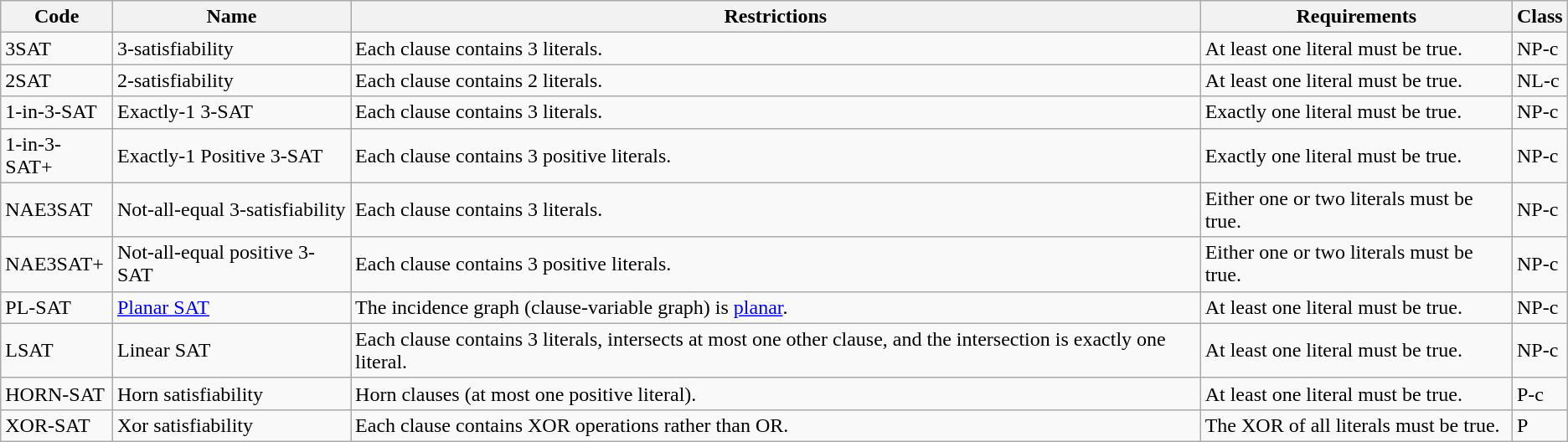<table class="wikitable sortable">
<tr>
<th>Code</th>
<th>Name</th>
<th>Restrictions</th>
<th>Requirements</th>
<th>Class</th>
</tr>
<tr>
<td>3SAT</td>
<td>3-satisfiability</td>
<td>Each clause contains 3 literals.</td>
<td>At least one literal must be true.</td>
<td>NP-c</td>
</tr>
<tr>
<td>2SAT</td>
<td>2-satisfiability</td>
<td>Each clause contains 2 literals.</td>
<td>At least one literal must be true.</td>
<td>NL-c</td>
</tr>
<tr>
<td>1-in-3-SAT</td>
<td>Exactly-1 3-SAT</td>
<td>Each clause contains 3 literals.</td>
<td>Exactly one literal must be true.</td>
<td>NP-c</td>
</tr>
<tr>
<td>1-in-3-SAT+</td>
<td>Exactly-1 Positive 3-SAT</td>
<td>Each clause contains 3 positive literals.</td>
<td>Exactly one literal must be true.</td>
<td>NP-c</td>
</tr>
<tr>
<td>NAE3SAT</td>
<td>Not-all-equal 3-satisfiability</td>
<td>Each clause contains 3 literals.</td>
<td>Either one or two literals must be true.</td>
<td>NP-c</td>
</tr>
<tr>
<td>NAE3SAT+</td>
<td>Not-all-equal positive 3-SAT</td>
<td>Each clause contains 3 positive literals.</td>
<td>Either one or two literals must be true.</td>
<td>NP-c</td>
</tr>
<tr>
<td>PL-SAT</td>
<td><a href='#'>Planar SAT</a></td>
<td>The incidence graph (clause-variable graph) is <a href='#'>planar</a>.</td>
<td>At least one literal must be true.</td>
<td>NP-c</td>
</tr>
<tr>
<td>LSAT</td>
<td>Linear SAT</td>
<td>Each clause contains 3 literals, intersects at most one other clause, and the intersection is exactly one literal.</td>
<td>At least one literal must be true.</td>
<td>NP-c</td>
</tr>
<tr>
<td>HORN-SAT</td>
<td>Horn satisfiability</td>
<td>Horn clauses (at most one positive literal).</td>
<td>At least one literal must be true.</td>
<td>P-c</td>
</tr>
<tr>
<td>XOR-SAT</td>
<td>Xor satisfiability</td>
<td>Each clause contains XOR operations rather than OR.</td>
<td>The XOR of all literals must be true.</td>
<td>P</td>
</tr>
</table>
